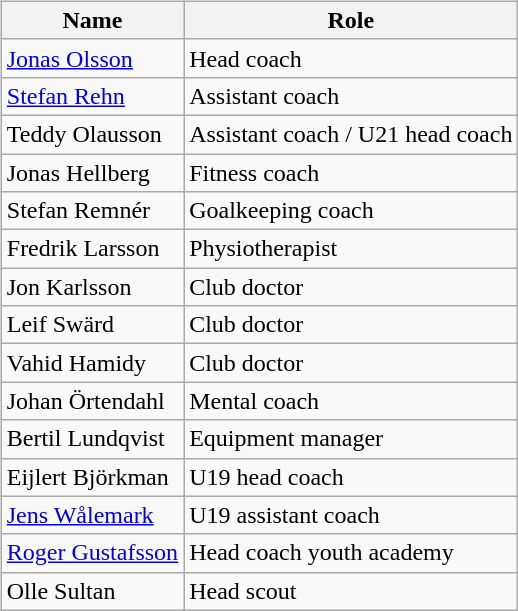<table>
<tr>
<td valign="top"><br><table class="wikitable">
<tr>
<th>Name</th>
<th>Role</th>
</tr>
<tr>
<td> <a href='#'>Jonas Olsson</a></td>
<td>Head coach</td>
</tr>
<tr>
<td> <a href='#'>Stefan Rehn</a></td>
<td>Assistant coach</td>
</tr>
<tr>
<td> Teddy Olausson</td>
<td>Assistant coach / U21 head coach</td>
</tr>
<tr>
<td> Jonas Hellberg</td>
<td>Fitness coach</td>
</tr>
<tr>
<td> Stefan Remnér</td>
<td>Goalkeeping coach</td>
</tr>
<tr>
<td> Fredrik Larsson</td>
<td>Physiotherapist</td>
</tr>
<tr>
<td> Jon Karlsson</td>
<td>Club doctor</td>
</tr>
<tr>
<td> Leif Swärd</td>
<td>Club doctor</td>
</tr>
<tr>
<td> Vahid Hamidy</td>
<td>Club doctor</td>
</tr>
<tr>
<td> Johan Örtendahl</td>
<td>Mental coach</td>
</tr>
<tr>
<td> Bertil Lundqvist</td>
<td>Equipment manager</td>
</tr>
<tr>
<td> Eijlert Björkman</td>
<td>U19 head coach</td>
</tr>
<tr>
<td> <a href='#'>Jens Wålemark</a></td>
<td>U19 assistant coach</td>
</tr>
<tr>
<td> <a href='#'>Roger Gustafsson</a></td>
<td>Head coach youth academy</td>
</tr>
<tr>
<td> Olle Sultan</td>
<td>Head scout</td>
</tr>
</table>
</td>
</tr>
</table>
